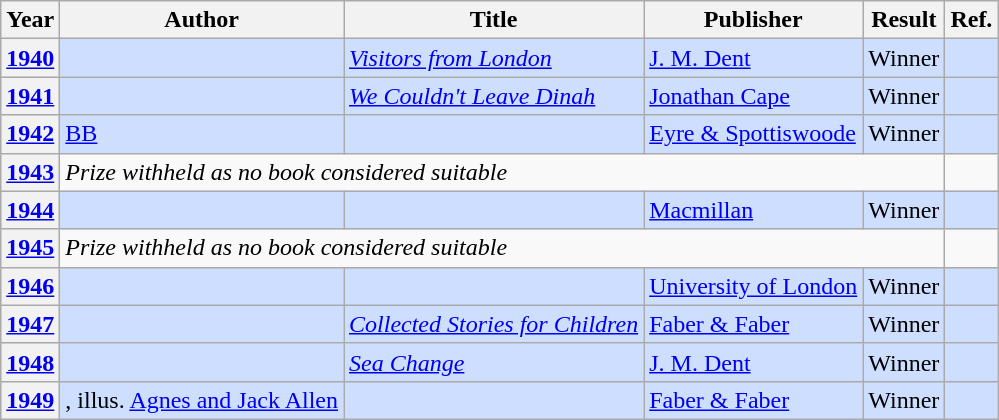<table class="wikitable sortable mw-collapsible">
<tr>
<th>Year</th>
<th>Author</th>
<th>Title</th>
<th>Publisher</th>
<th>Result</th>
<th>Ref.</th>
</tr>
<tr style="background:#cddeff">
<th><a href='#'>1940</a></th>
<td></td>
<td><em><a href='#'>Visitors from London</a></em></td>
<td><a href='#'>J. M. Dent</a></td>
<td>Winner</td>
<td></td>
</tr>
<tr style="background:#cddeff">
<th><a href='#'>1941</a></th>
<td></td>
<td><em><a href='#'>We Couldn't Leave Dinah</a></em></td>
<td><a href='#'>Jonathan Cape</a></td>
<td>Winner</td>
<td></td>
</tr>
<tr style="background:#cddeff">
<th><a href='#'>1942</a></th>
<td><a href='#'>BB</a></td>
<td><em></em></td>
<td><a href='#'>Eyre & Spottiswoode</a></td>
<td>Winner</td>
<td></td>
</tr>
<tr>
<th><a href='#'>1943</a></th>
<td colspan="4"><em>Prize withheld as no book considered suitable</em></td>
<td></td>
</tr>
<tr style="background:#cddeff">
<th><a href='#'>1944</a></th>
<td></td>
<td><em></em></td>
<td><a href='#'>Macmillan</a></td>
<td>Winner</td>
<td></td>
</tr>
<tr>
<th><a href='#'>1945</a></th>
<td colspan="4"><em>Prize withheld as no book considered suitable</em></td>
<td></td>
</tr>
<tr style="background:#cddeff">
<th><a href='#'>1946</a></th>
<td></td>
<td><em></em></td>
<td><a href='#'>University of London</a></td>
<td>Winner</td>
<td></td>
</tr>
<tr style="background:#cddeff">
<th><a href='#'>1947</a></th>
<td></td>
<td><em><a href='#'>Collected Stories for Children</a></em></td>
<td><a href='#'>Faber & Faber</a></td>
<td>Winner</td>
<td></td>
</tr>
<tr style="background:#cddeff">
<th><a href='#'>1948</a></th>
<td></td>
<td><em><a href='#'>Sea Change</a></em></td>
<td><a href='#'>J. M. Dent</a></td>
<td>Winner</td>
<td></td>
</tr>
<tr style="background:#cddeff">
<th><a href='#'>1949</a></th>
<td>, illus. <a href='#'>Agnes and Jack Allen</a></td>
<td><em></em></td>
<td><a href='#'>Faber & Faber</a></td>
<td>Winner</td>
<td></td>
</tr>
</table>
